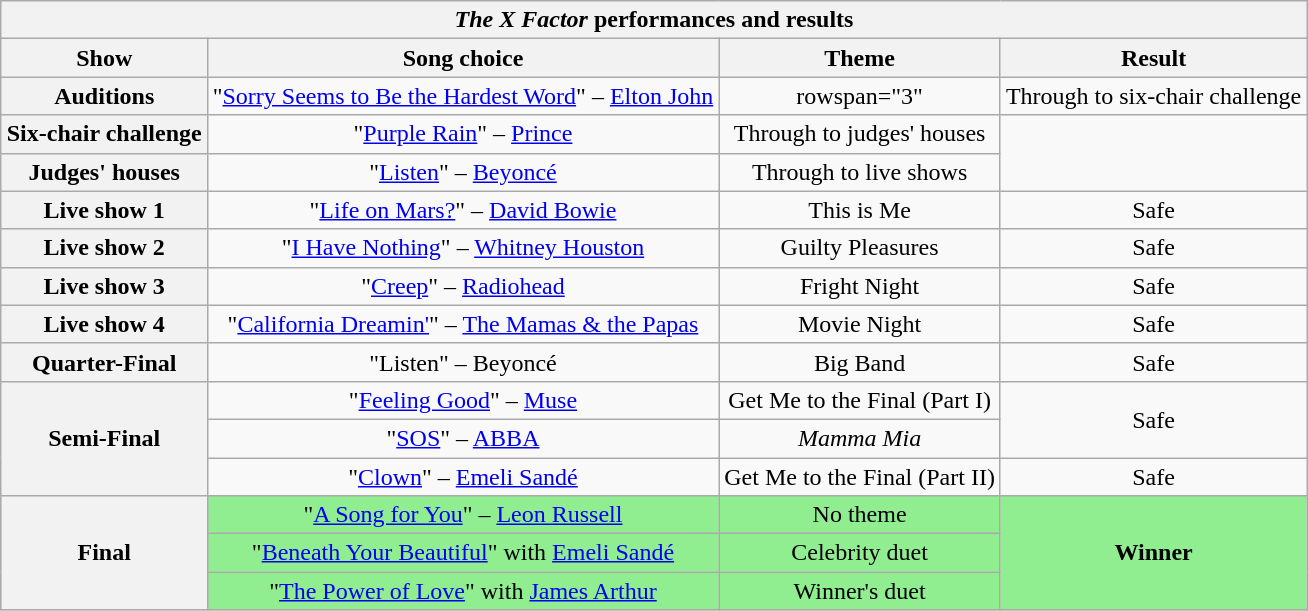<table class="wikitable collapsible" style="margin:1em auto 1em auto; text-align:center;">
<tr>
<th colspan="4"><em>The X Factor</em> performances and results</th>
</tr>
<tr>
<th style="text-align:centre;">Show</th>
<th style="text-align:centre;">Song choice</th>
<th style="text-align:centre;">Theme</th>
<th style="text-align:centre;">Result</th>
</tr>
<tr>
<th>Auditions</th>
<td>"<a href='#'>Sorry Seems to Be the Hardest Word</a>" – <a href='#'>Elton John</a></td>
<td>rowspan="3" </td>
<td>Through to six-chair challenge</td>
</tr>
<tr>
<th>Six-chair challenge</th>
<td>"<a href='#'>Purple Rain</a>" – <a href='#'>Prince</a></td>
<td>Through to judges' houses</td>
</tr>
<tr>
<th>Judges' houses</th>
<td>"<a href='#'>Listen</a>" – <a href='#'>Beyoncé</a></td>
<td>Through to live shows</td>
</tr>
<tr>
<th>Live show 1</th>
<td>"<a href='#'>Life on Mars?</a>" – <a href='#'>David Bowie</a></td>
<td>This is Me</td>
<td>Safe</td>
</tr>
<tr>
<th>Live show 2</th>
<td>"<a href='#'>I Have Nothing</a>" – <a href='#'>Whitney Houston</a></td>
<td>Guilty Pleasures</td>
<td>Safe</td>
</tr>
<tr>
<th>Live show 3</th>
<td>"<a href='#'>Creep</a>" – <a href='#'>Radiohead</a></td>
<td>Fright Night</td>
<td>Safe</td>
</tr>
<tr>
<th>Live show 4</th>
<td>"<a href='#'>California Dreamin'</a>" – <a href='#'>The Mamas & the Papas</a></td>
<td>Movie Night</td>
<td>Safe</td>
</tr>
<tr>
<th>Quarter-Final</th>
<td>"Listen" – Beyoncé</td>
<td>Big Band</td>
<td>Safe</td>
</tr>
<tr>
<th rowspan="3">Semi-Final</th>
<td>"<a href='#'>Feeling Good</a>" – <a href='#'>Muse</a></td>
<td>Get Me to the Final (Part I)</td>
<td rowspan="2">Safe</td>
</tr>
<tr>
<td>"<a href='#'>SOS</a>" – <a href='#'>ABBA</a></td>
<td><em>Mamma Mia</em></td>
</tr>
<tr>
<td>"<a href='#'>Clown</a>" – <a href='#'>Emeli Sandé</a></td>
<td>Get Me to the Final (Part II)</td>
<td>Safe</td>
</tr>
<tr style="background:lightgreen;">
<th rowspan="3">Final</th>
<td>"<a href='#'>A Song for You</a>" – <a href='#'>Leon Russell</a></td>
<td>No theme</td>
<td rowspan="3"><strong>Winner</strong></td>
</tr>
<tr style="background:lightgreen;">
<td>"<a href='#'>Beneath Your Beautiful</a>" with <a href='#'>Emeli Sandé</a></td>
<td>Celebrity duet</td>
</tr>
<tr style="background:lightgreen;">
<td>"<a href='#'>The Power of Love</a>" with <a href='#'>James Arthur</a></td>
<td>Winner's duet</td>
</tr>
</table>
